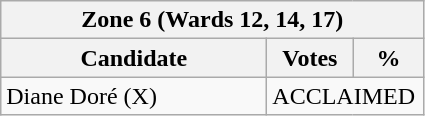<table class="wikitable">
<tr>
<th colspan="3">Zone 6 (Wards 12, 14, 17)</th>
</tr>
<tr>
<th style="width: 170px">Candidate</th>
<th style="width: 50px">Votes</th>
<th style="width: 40px">%</th>
</tr>
<tr>
<td>Diane Doré (X)</td>
<td colspan="2">ACCLAIMED</td>
</tr>
</table>
